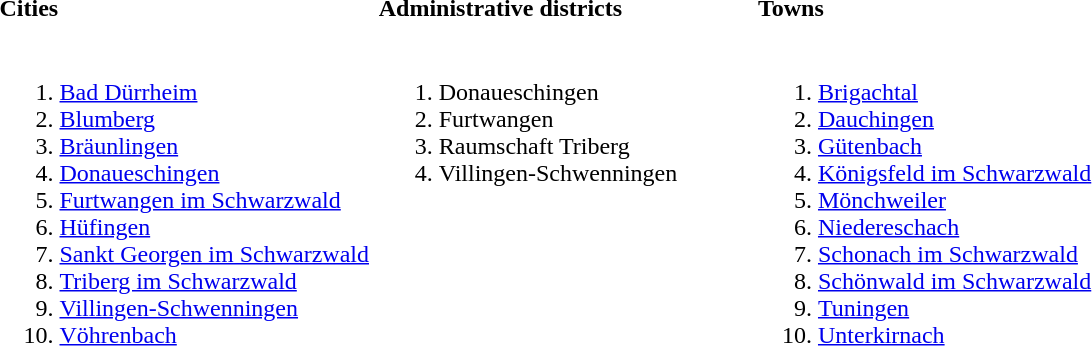<table>
<tr>
<th width=33% align=left>Cities</th>
<th width=33% align=left>Administrative districts</th>
<th width=33% align=left>Towns</th>
</tr>
<tr valign=top>
<td><br><ol><li><a href='#'>Bad Dürrheim</a></li><li><a href='#'>Blumberg</a></li><li><a href='#'>Bräunlingen</a></li><li><a href='#'>Donaueschingen</a></li><li><a href='#'>Furtwangen im Schwarzwald</a></li><li><a href='#'>Hüfingen</a></li><li><a href='#'>Sankt Georgen im Schwarzwald</a></li><li><a href='#'>Triberg im Schwarzwald</a></li><li><a href='#'>Villingen-Schwenningen</a></li><li><a href='#'>Vöhrenbach</a></li></ol></td>
<td><br><ol><li>Donaueschingen</li><li>Furtwangen</li><li>Raumschaft Triberg</li><li>Villingen-Schwenningen</li></ol></td>
<td><br><ol><li><a href='#'>Brigachtal</a></li><li><a href='#'>Dauchingen</a></li><li><a href='#'>Gütenbach</a></li><li><a href='#'>Königsfeld im Schwarzwald</a></li><li><a href='#'>Mönchweiler</a></li><li><a href='#'>Niedereschach</a></li><li><a href='#'>Schonach im Schwarzwald</a></li><li><a href='#'>Schönwald im Schwarzwald</a></li><li><a href='#'>Tuningen</a></li><li><a href='#'>Unterkirnach</a></li></ol></td>
</tr>
</table>
